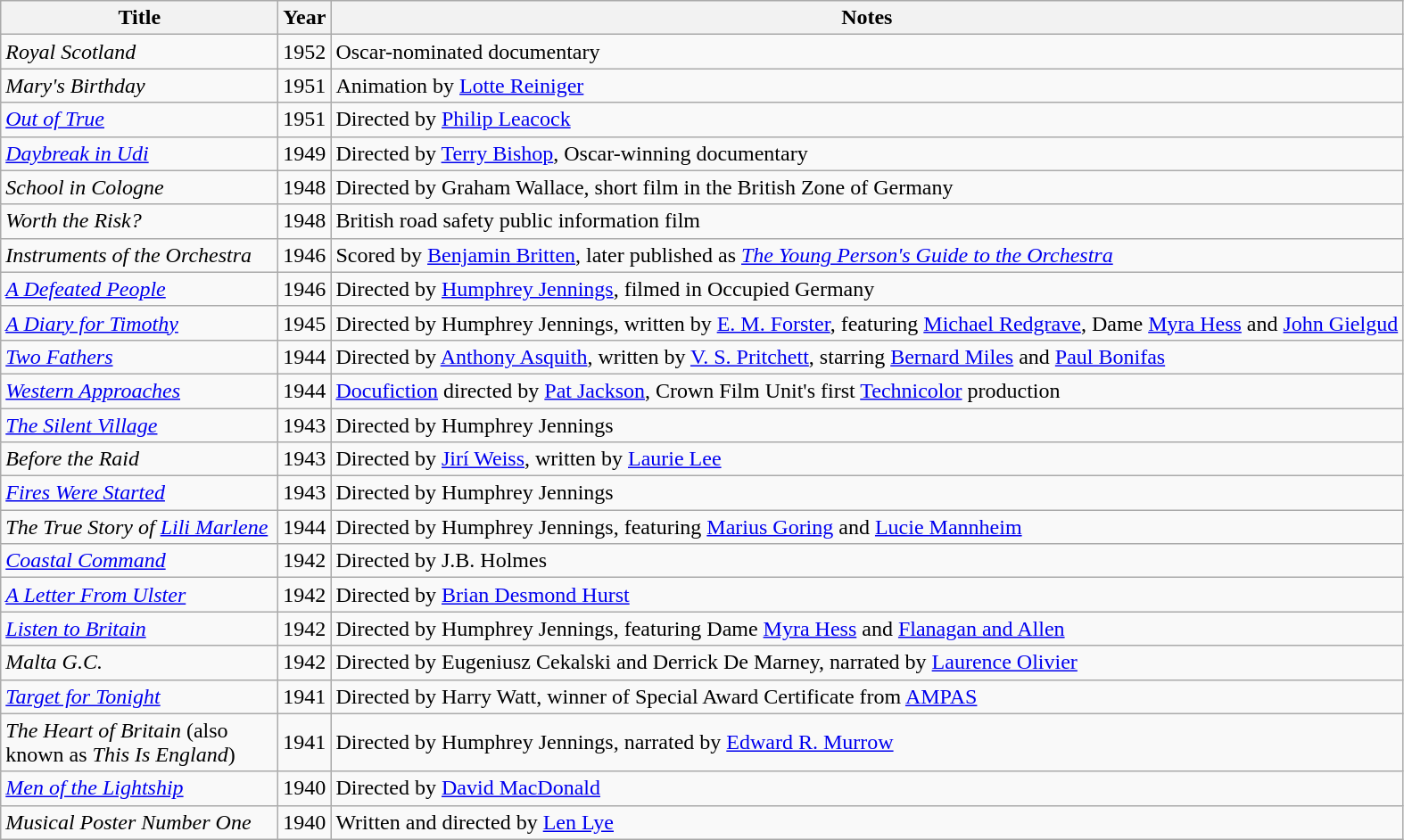<table class="wikitable sortable">
<tr>
<th width="200">Title</th>
<th data-sort-type="number">Year</th>
<th>Notes</th>
</tr>
<tr>
<td><em>Royal Scotland</em></td>
<td>1952</td>
<td>Oscar-nominated documentary</td>
</tr>
<tr>
<td><em>Mary's Birthday</em></td>
<td>1951</td>
<td>Animation by <a href='#'>Lotte Reiniger</a></td>
</tr>
<tr>
<td><em><a href='#'>Out of True</a></em></td>
<td>1951</td>
<td>Directed by <a href='#'>Philip Leacock</a></td>
</tr>
<tr>
<td><em><a href='#'>Daybreak in Udi</a></em></td>
<td>1949</td>
<td>Directed by <a href='#'>Terry Bishop</a>, Oscar-winning documentary</td>
</tr>
<tr>
<td><em>School in Cologne</em></td>
<td>1948</td>
<td>Directed by Graham Wallace, short film in the British Zone of Germany</td>
</tr>
<tr>
<td><em>Worth the Risk?</em></td>
<td>1948</td>
<td>British road safety public information film</td>
</tr>
<tr>
<td><em>Instruments of the Orchestra</em></td>
<td>1946</td>
<td>Scored by <a href='#'>Benjamin Britten</a>, later published as <em><a href='#'>The Young Person's Guide to the Orchestra</a></em></td>
</tr>
<tr>
<td><em><a href='#'>A Defeated People</a></em></td>
<td>1946</td>
<td>Directed by <a href='#'>Humphrey Jennings</a>, filmed in Occupied Germany</td>
</tr>
<tr>
<td><em><a href='#'>A Diary for Timothy</a></em></td>
<td>1945</td>
<td>Directed by Humphrey Jennings, written by <a href='#'>E. M. Forster</a>, featuring <a href='#'>Michael Redgrave</a>, Dame <a href='#'>Myra Hess</a> and <a href='#'>John Gielgud</a></td>
</tr>
<tr>
<td><em><a href='#'>Two Fathers</a></em></td>
<td>1944</td>
<td>Directed by <a href='#'>Anthony Asquith</a>, written by <a href='#'>V. S. Pritchett</a>, starring <a href='#'>Bernard Miles</a> and <a href='#'>Paul Bonifas</a></td>
</tr>
<tr>
<td><em><a href='#'>Western Approaches</a></em></td>
<td>1944</td>
<td><a href='#'>Docufiction</a> directed by <a href='#'>Pat Jackson</a>, Crown Film Unit's first <a href='#'>Technicolor</a> production</td>
</tr>
<tr>
<td><em><a href='#'>The Silent Village</a></em></td>
<td>1943</td>
<td>Directed by Humphrey Jennings</td>
</tr>
<tr>
<td><em>Before the Raid</em></td>
<td>1943</td>
<td>Directed by <a href='#'>Jirí Weiss</a>, written by <a href='#'>Laurie Lee</a></td>
</tr>
<tr>
<td><em><a href='#'>Fires Were Started</a></em></td>
<td>1943</td>
<td>Directed by Humphrey Jennings</td>
</tr>
<tr>
<td><em>The True Story of <a href='#'>Lili Marlene</a></em></td>
<td>1944</td>
<td>Directed by Humphrey Jennings, featuring <a href='#'>Marius Goring</a> and <a href='#'>Lucie Mannheim</a></td>
</tr>
<tr>
<td><em><a href='#'>Coastal Command</a></em></td>
<td>1942</td>
<td>Directed by J.B. Holmes</td>
</tr>
<tr>
<td><em><a href='#'>A Letter From Ulster</a></em></td>
<td>1942</td>
<td>Directed by <a href='#'>Brian Desmond Hurst</a></td>
</tr>
<tr>
<td><em><a href='#'>Listen to Britain</a></em></td>
<td>1942</td>
<td>Directed by Humphrey Jennings, featuring Dame <a href='#'>Myra Hess</a> and <a href='#'>Flanagan and Allen</a></td>
</tr>
<tr>
<td><em>Malta G.C.</em></td>
<td>1942</td>
<td>Directed by Eugeniusz Cekalski and Derrick De Marney, narrated by <a href='#'>Laurence Olivier</a></td>
</tr>
<tr>
<td><em><a href='#'>Target for Tonight</a></em></td>
<td>1941</td>
<td>Directed by Harry Watt, winner of Special Award Certificate from <a href='#'>AMPAS</a></td>
</tr>
<tr>
<td><em>The Heart of Britain</em> (also known as <em>This Is England</em>)</td>
<td>1941</td>
<td>Directed by Humphrey Jennings, narrated by <a href='#'>Edward R. Murrow</a></td>
</tr>
<tr>
<td><em><a href='#'>Men of the Lightship</a></em></td>
<td>1940</td>
<td>Directed by <a href='#'>David MacDonald</a></td>
</tr>
<tr>
<td><em>Musical Poster Number One</em></td>
<td>1940</td>
<td>Written and directed by <a href='#'>Len Lye</a></td>
</tr>
</table>
